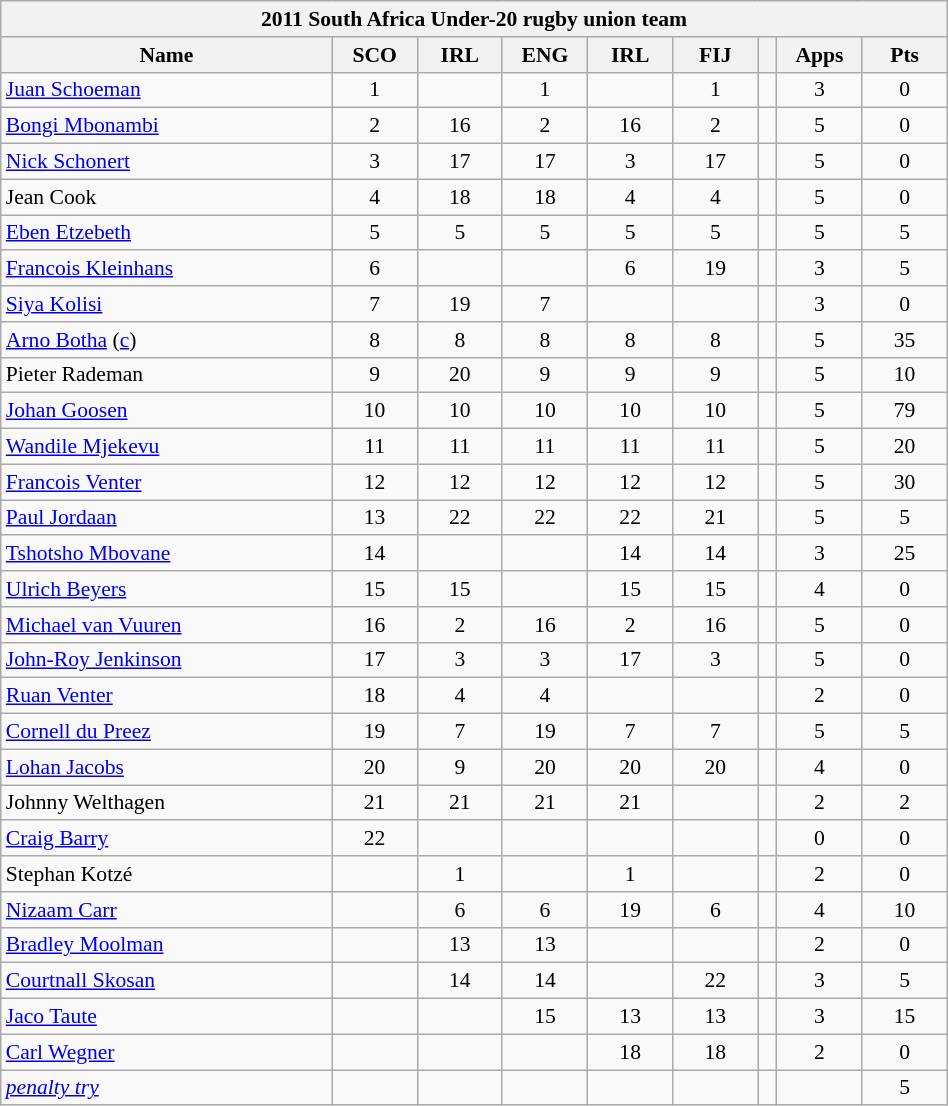<table class="wikitable collapsible collapsed" style="text-align:center; font-size:90%; width:50%">
<tr>
<th colspan="100%">2011 South Africa Under-20 rugby union team</th>
</tr>
<tr>
<th style="width:35%;">Name</th>
<th style="width:9%;">SCO</th>
<th style="width:9%;">IRL</th>
<th style="width:9%;">ENG</th>
<th style="width:9%;">IRL</th>
<th style="width:9%;">FIJ</th>
<th style="width:2%;"></th>
<th style="width:9%;">Apps</th>
<th style="width:9%;">Pts</th>
</tr>
<tr>
<td style="text-align:left;"><a href='#'>Juan Schoeman</a></td>
<td>1</td>
<td></td>
<td>1</td>
<td></td>
<td>1</td>
<td></td>
<td>3</td>
<td>0</td>
</tr>
<tr>
<td style="text-align:left;"><a href='#'>Bongi Mbonambi</a></td>
<td>2</td>
<td>16 </td>
<td>2</td>
<td>16 </td>
<td>2</td>
<td></td>
<td>5</td>
<td>0</td>
</tr>
<tr>
<td style="text-align:left;"><a href='#'>Nick Schonert</a></td>
<td>3</td>
<td>17 </td>
<td>17 </td>
<td>3</td>
<td>17 </td>
<td></td>
<td>5</td>
<td>0</td>
</tr>
<tr>
<td style="text-align:left;">Jean Cook</td>
<td>4</td>
<td>18 </td>
<td>18 </td>
<td>4</td>
<td>4</td>
<td></td>
<td>5</td>
<td>0</td>
</tr>
<tr>
<td style="text-align:left;"><a href='#'>Eben Etzebeth</a></td>
<td>5</td>
<td>5</td>
<td>5</td>
<td>5</td>
<td>5</td>
<td></td>
<td>5</td>
<td>5</td>
</tr>
<tr>
<td style="text-align:left;"><a href='#'>Francois Kleinhans</a></td>
<td>6</td>
<td></td>
<td></td>
<td>6</td>
<td>19 </td>
<td></td>
<td>3</td>
<td>5</td>
</tr>
<tr>
<td style="text-align:left;"><a href='#'>Siya Kolisi</a></td>
<td>7</td>
<td>19 </td>
<td>7</td>
<td></td>
<td></td>
<td></td>
<td>3</td>
<td>0</td>
</tr>
<tr>
<td style="text-align:left;"><a href='#'>Arno Botha</a> (<a href='#'>c</a>)</td>
<td>8</td>
<td>8</td>
<td>8</td>
<td>8</td>
<td>8</td>
<td></td>
<td>5</td>
<td>35</td>
</tr>
<tr>
<td style="text-align:left;">Pieter Rademan</td>
<td>9</td>
<td>20 </td>
<td>9</td>
<td>9</td>
<td>9</td>
<td></td>
<td>5</td>
<td>10</td>
</tr>
<tr>
<td style="text-align:left;"><a href='#'>Johan Goosen</a></td>
<td>10</td>
<td>10</td>
<td>10</td>
<td>10</td>
<td>10</td>
<td></td>
<td>5</td>
<td>79</td>
</tr>
<tr>
<td style="text-align:left;"><a href='#'>Wandile Mjekevu</a></td>
<td>11</td>
<td>11</td>
<td>11</td>
<td>11</td>
<td>11</td>
<td></td>
<td>5</td>
<td>20</td>
</tr>
<tr>
<td style="text-align:left;"><a href='#'>Francois Venter</a></td>
<td>12</td>
<td>12</td>
<td>12</td>
<td>12</td>
<td>12</td>
<td></td>
<td>5</td>
<td>30</td>
</tr>
<tr>
<td style="text-align:left;"><a href='#'>Paul Jordaan</a></td>
<td>13</td>
<td>22 </td>
<td>22 </td>
<td>22 </td>
<td>21 </td>
<td></td>
<td>5</td>
<td>5</td>
</tr>
<tr>
<td style="text-align:left;"><a href='#'>Tshotsho Mbovane</a></td>
<td>14</td>
<td></td>
<td></td>
<td>14</td>
<td>14</td>
<td></td>
<td>3</td>
<td>25</td>
</tr>
<tr>
<td style="text-align:left;"><a href='#'>Ulrich Beyers</a></td>
<td>15</td>
<td>15</td>
<td></td>
<td>15</td>
<td>15</td>
<td></td>
<td>4</td>
<td>0</td>
</tr>
<tr>
<td style="text-align:left;"><a href='#'>Michael van Vuuren</a></td>
<td>16 </td>
<td>2</td>
<td>16 </td>
<td>2</td>
<td>16 </td>
<td></td>
<td>5</td>
<td>0</td>
</tr>
<tr>
<td style="text-align:left;"><a href='#'>John-Roy Jenkinson</a></td>
<td>17 </td>
<td>3</td>
<td>3</td>
<td>17 </td>
<td>3</td>
<td></td>
<td>5</td>
<td>0</td>
</tr>
<tr>
<td style="text-align:left;"><a href='#'>Ruan Venter</a></td>
<td>18</td>
<td>4</td>
<td>4</td>
<td></td>
<td></td>
<td></td>
<td>2</td>
<td>0</td>
</tr>
<tr>
<td style="text-align:left;"><a href='#'>Cornell du Preez</a></td>
<td>19 </td>
<td>7</td>
<td>19 </td>
<td>7</td>
<td>7</td>
<td></td>
<td>5</td>
<td>5</td>
</tr>
<tr>
<td style="text-align:left;"><a href='#'>Lohan Jacobs</a></td>
<td>20</td>
<td>9</td>
<td>20 </td>
<td>20 </td>
<td>20 </td>
<td></td>
<td>4</td>
<td>0</td>
</tr>
<tr>
<td style="text-align:left;">Johnny Welthagen</td>
<td>21 </td>
<td>21</td>
<td>21</td>
<td>21 </td>
<td></td>
<td></td>
<td>2</td>
<td>2</td>
</tr>
<tr>
<td style="text-align:left;"><a href='#'>Craig Barry</a></td>
<td>22</td>
<td></td>
<td></td>
<td></td>
<td></td>
<td></td>
<td>0</td>
<td>0</td>
</tr>
<tr>
<td style="text-align:left;">Stephan Kotzé</td>
<td></td>
<td>1</td>
<td></td>
<td>1</td>
<td></td>
<td></td>
<td>2</td>
<td>0</td>
</tr>
<tr>
<td style="text-align:left;"><a href='#'>Nizaam Carr</a></td>
<td></td>
<td>6</td>
<td>6</td>
<td>19 </td>
<td>6</td>
<td></td>
<td>4</td>
<td>10</td>
</tr>
<tr>
<td style="text-align:left;"><a href='#'>Bradley Moolman</a></td>
<td></td>
<td>13</td>
<td>13</td>
<td></td>
<td></td>
<td></td>
<td>2</td>
<td>0</td>
</tr>
<tr>
<td style="text-align:left;"><a href='#'>Courtnall Skosan</a></td>
<td></td>
<td>14</td>
<td>14</td>
<td></td>
<td>22 </td>
<td></td>
<td>3</td>
<td>5</td>
</tr>
<tr>
<td style="text-align:left;"><a href='#'>Jaco Taute</a></td>
<td></td>
<td></td>
<td>15</td>
<td>13</td>
<td>13</td>
<td></td>
<td>3</td>
<td>15</td>
</tr>
<tr>
<td style="text-align:left;"><a href='#'>Carl Wegner</a></td>
<td></td>
<td></td>
<td></td>
<td>18 </td>
<td>18 </td>
<td></td>
<td>2</td>
<td>0</td>
</tr>
<tr>
<td style="text-align:left;"><em><a href='#'>penalty try</a></em></td>
<td></td>
<td></td>
<td></td>
<td></td>
<td></td>
<td></td>
<td></td>
<td>5</td>
</tr>
</table>
